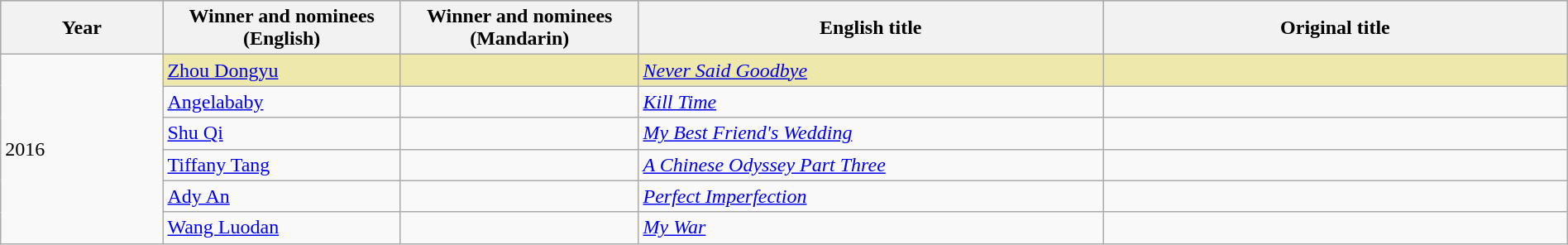<table class="wikitable" style="width:100%;">
<tr style="background:#bebebe">
<th width="100"><strong>Year</strong></th>
<th width="150"><strong>Winner and nominees<br>(English)</strong></th>
<th width="150"><strong>Winner and nominees<br>(Mandarin)</strong></th>
<th width="300"><strong>English title</strong></th>
<th width="300"><strong>Original title</strong></th>
</tr>
<tr>
<td rowspan="6">2016</td>
<td style="background:#EEE8AA;"><a href='#'>Zhou Dongyu</a></td>
<td style="background:#EEE8AA;"></td>
<td style="background:#EEE8AA;"><em><a href='#'>Never Said Goodbye</a></em></td>
<td style="background:#EEE8AA;"></td>
</tr>
<tr>
<td><a href='#'>Angelababy</a></td>
<td></td>
<td><em><a href='#'>Kill Time</a></em></td>
<td></td>
</tr>
<tr>
<td><a href='#'>Shu Qi</a></td>
<td></td>
<td><em><a href='#'>My Best Friend's Wedding</a></em></td>
<td></td>
</tr>
<tr>
<td><a href='#'>Tiffany Tang</a></td>
<td></td>
<td><em><a href='#'>A Chinese Odyssey Part Three</a></em></td>
<td></td>
</tr>
<tr>
<td><a href='#'>Ady An</a></td>
<td></td>
<td><em><a href='#'>Perfect Imperfection</a></em></td>
<td></td>
</tr>
<tr>
<td><a href='#'>Wang Luodan</a></td>
<td></td>
<td><em><a href='#'>My War</a></em></td>
<td></td>
</tr>
</table>
